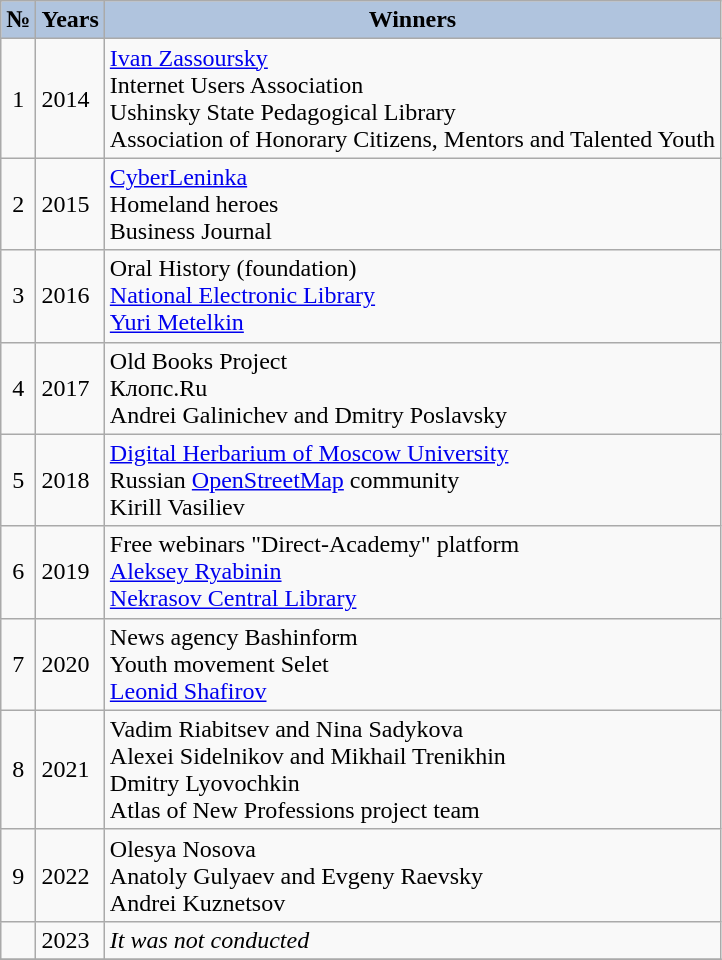<table class="wikitable">
<tr>
<th style="background:#B0C4DE">№</th>
<th style="background:#B0C4DE">Years</th>
<th style="background:#B0C4DE">Winners</th>
</tr>
<tr>
<td align="center">1</td>
<td>2014</td>
<td><a href='#'>Ivan Zassoursky</a>  <br> Internet Users Association <br> Ushinsky State Pedagogical Library <br> Association of Honorary Citizens, Mentors and Talented Youth</td>
</tr>
<tr>
<td align="center">2</td>
<td>2015</td>
<td><a href='#'>CyberLeninka</a>  <br> Homeland heroes <br> Business Journal</td>
</tr>
<tr>
<td align="center">3</td>
<td>2016</td>
<td>Oral History (foundation) <br> <a href='#'>National Electronic Library</a>  <br> <a href='#'>Yuri Metelkin</a></td>
</tr>
<tr>
<td align="center">4</td>
<td>2017</td>
<td>Old Books Project <br> Клопс.Ru <br>  Andrei Galinichev and Dmitry Poslavsky</td>
</tr>
<tr>
<td align="center">5</td>
<td>2018</td>
<td><a href='#'>Digital Herbarium of Moscow University</a>  <br>   Russian <a href='#'>OpenStreetMap</a> community  <br> Kirill Vasiliev</td>
</tr>
<tr>
<td align="center">6</td>
<td>2019</td>
<td>Free webinars "Direct-Academy" platform <br> <a href='#'>Aleksey Ryabinin</a> <br> <a href='#'>Nekrasov Central Library</a></td>
</tr>
<tr>
<td align="center">7</td>
<td>2020</td>
<td>News agency Bashinform <br> Youth movement Selet <br> <a href='#'>Leonid Shafirov</a></td>
</tr>
<tr>
<td align="center">8</td>
<td>2021</td>
<td>Vadim Riabitsev and Nina Sadykova <br> Alexei Sidelnikov and Mikhail Trenikhin <br> Dmitry Lyovochkin <br> Atlas of New Professions project team</td>
</tr>
<tr>
<td align="center">9</td>
<td>2022</td>
<td>Olesya Nosova <br>  Anatoly Gulyaev and Evgeny Raevsky <br> Andrei Kuznetsov</td>
</tr>
<tr>
<td align="center"></td>
<td>2023</td>
<td><em>It was not conducted</em></td>
</tr>
<tr>
</tr>
</table>
